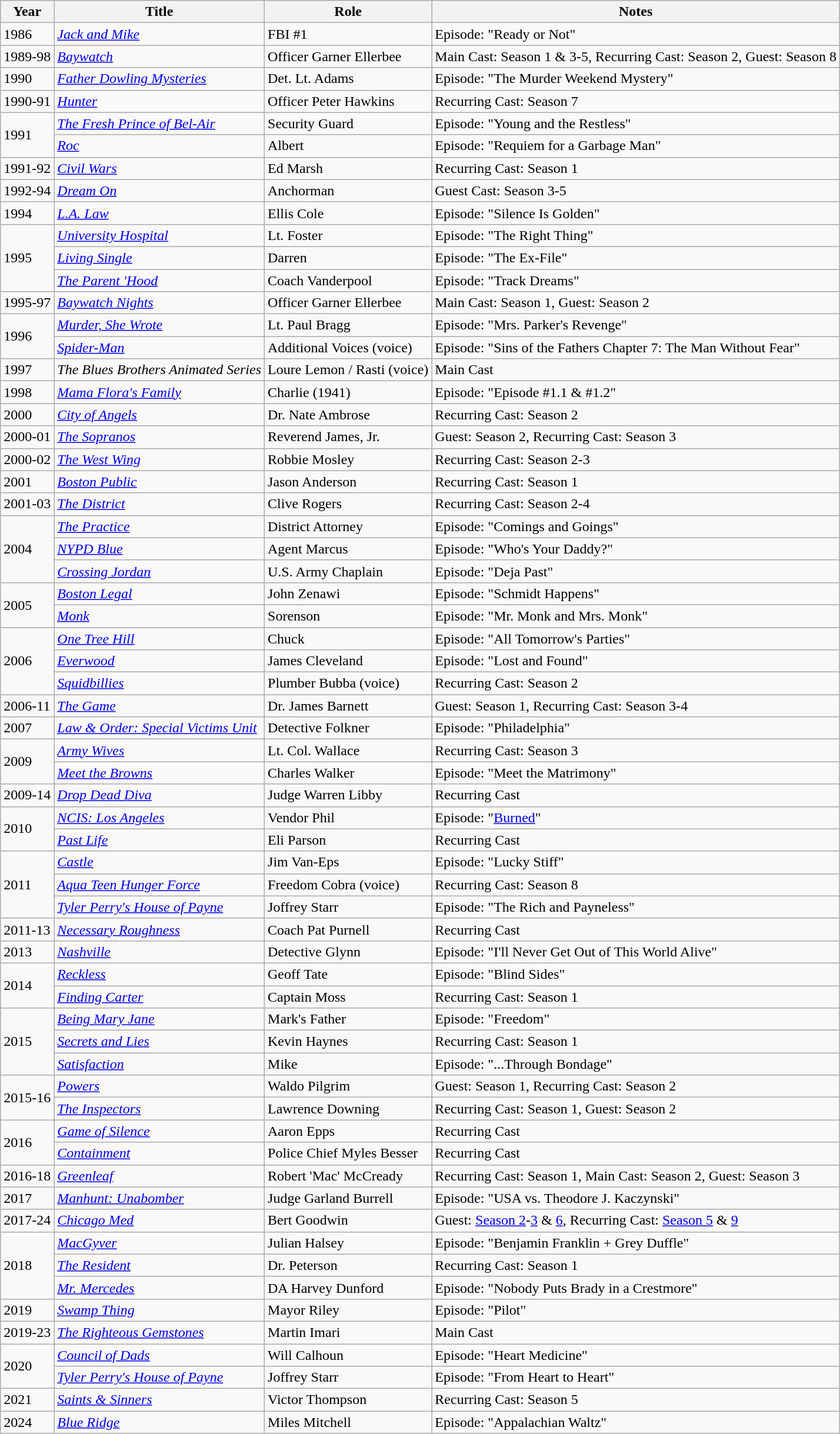<table class="wikitable plainrowheaders sortable" style="margin-right: 0;">
<tr>
<th>Year</th>
<th>Title</th>
<th>Role</th>
<th>Notes</th>
</tr>
<tr>
<td>1986</td>
<td><em><a href='#'>Jack and Mike</a></em></td>
<td>FBI #1</td>
<td>Episode: "Ready or Not"</td>
</tr>
<tr>
<td>1989-98</td>
<td><em><a href='#'>Baywatch</a></em></td>
<td>Officer Garner Ellerbee</td>
<td>Main Cast: Season 1 & 3-5, Recurring Cast: Season 2, Guest: Season 8</td>
</tr>
<tr>
<td>1990</td>
<td><em><a href='#'>Father Dowling Mysteries</a></em></td>
<td>Det. Lt. Adams</td>
<td>Episode: "The Murder Weekend Mystery"</td>
</tr>
<tr>
<td>1990-91</td>
<td><em><a href='#'>Hunter</a></em></td>
<td>Officer Peter Hawkins</td>
<td>Recurring Cast: Season 7</td>
</tr>
<tr>
<td rowspan=2>1991</td>
<td><em><a href='#'>The Fresh Prince of Bel-Air</a></em></td>
<td>Security Guard</td>
<td>Episode: "Young and the Restless"</td>
</tr>
<tr>
<td><em><a href='#'>Roc</a></em></td>
<td>Albert</td>
<td>Episode: "Requiem for a Garbage Man"</td>
</tr>
<tr>
<td>1991-92</td>
<td><em><a href='#'>Civil Wars</a></em></td>
<td>Ed Marsh</td>
<td>Recurring Cast: Season 1</td>
</tr>
<tr>
<td>1992-94</td>
<td><em><a href='#'>Dream On</a></em></td>
<td>Anchorman</td>
<td>Guest Cast: Season 3-5</td>
</tr>
<tr>
<td>1994</td>
<td><em><a href='#'>L.A. Law</a></em></td>
<td>Ellis Cole</td>
<td>Episode: "Silence Is Golden"</td>
</tr>
<tr>
<td rowspan=3>1995</td>
<td><em><a href='#'>University Hospital</a></em></td>
<td>Lt. Foster</td>
<td>Episode: "The Right Thing"</td>
</tr>
<tr>
<td><em><a href='#'>Living Single</a></em></td>
<td>Darren</td>
<td>Episode: "The Ex-File"</td>
</tr>
<tr>
<td><em><a href='#'>The Parent 'Hood</a></em></td>
<td>Coach Vanderpool</td>
<td>Episode: "Track Dreams"</td>
</tr>
<tr>
<td>1995-97</td>
<td><em><a href='#'>Baywatch Nights</a></em></td>
<td>Officer Garner Ellerbee</td>
<td>Main Cast: Season 1, Guest: Season 2</td>
</tr>
<tr>
<td rowspan=2>1996</td>
<td><em><a href='#'>Murder, She Wrote</a></em></td>
<td>Lt. Paul Bragg</td>
<td>Episode: "Mrs. Parker's Revenge"</td>
</tr>
<tr>
<td><em><a href='#'>Spider-Man</a></em></td>
<td>Additional Voices (voice)</td>
<td>Episode: "Sins of the Fathers Chapter 7: The Man Without Fear"</td>
</tr>
<tr>
<td>1997</td>
<td><em>The Blues Brothers Animated Series</em></td>
<td>Loure Lemon / Rasti (voice)</td>
<td>Main Cast</td>
</tr>
<tr>
<td>1998</td>
<td><em><a href='#'>Mama Flora's Family</a></em></td>
<td>Charlie (1941)</td>
<td>Episode: "Episode #1.1 & #1.2"</td>
</tr>
<tr>
<td>2000</td>
<td><em><a href='#'>City of Angels</a></em></td>
<td>Dr. Nate Ambrose</td>
<td>Recurring Cast: Season 2</td>
</tr>
<tr>
<td>2000-01</td>
<td><em><a href='#'>The Sopranos</a></em></td>
<td>Reverend James, Jr.</td>
<td>Guest: Season 2, Recurring Cast: Season 3</td>
</tr>
<tr>
<td>2000-02</td>
<td><em><a href='#'>The West Wing</a></em></td>
<td>Robbie Mosley</td>
<td>Recurring Cast: Season 2-3</td>
</tr>
<tr>
<td>2001</td>
<td><em><a href='#'>Boston Public</a></em></td>
<td>Jason Anderson</td>
<td>Recurring Cast: Season 1</td>
</tr>
<tr>
<td>2001-03</td>
<td><em><a href='#'>The District</a></em></td>
<td>Clive Rogers</td>
<td>Recurring Cast: Season 2-4</td>
</tr>
<tr>
<td rowspan=3>2004</td>
<td><em><a href='#'>The Practice</a></em></td>
<td>District Attorney</td>
<td>Episode: "Comings and Goings"</td>
</tr>
<tr>
<td><em><a href='#'>NYPD Blue</a></em></td>
<td>Agent Marcus</td>
<td>Episode: "Who's Your Daddy?"</td>
</tr>
<tr>
<td><em><a href='#'>Crossing Jordan</a></em></td>
<td>U.S. Army Chaplain</td>
<td>Episode: "Deja Past"</td>
</tr>
<tr>
<td rowspan=2>2005</td>
<td><em><a href='#'>Boston Legal</a></em></td>
<td>John Zenawi</td>
<td>Episode: "Schmidt Happens"</td>
</tr>
<tr>
<td><em><a href='#'>Monk</a></em></td>
<td>Sorenson</td>
<td>Episode: "Mr. Monk and Mrs. Monk"</td>
</tr>
<tr>
<td rowspan=3>2006</td>
<td><em><a href='#'>One Tree Hill</a></em></td>
<td>Chuck</td>
<td>Episode: "All Tomorrow's Parties"</td>
</tr>
<tr>
<td><em><a href='#'>Everwood</a></em></td>
<td>James Cleveland</td>
<td>Episode: "Lost and Found"</td>
</tr>
<tr>
<td><em><a href='#'>Squidbillies</a></em></td>
<td>Plumber Bubba (voice)</td>
<td>Recurring Cast: Season 2</td>
</tr>
<tr>
<td>2006-11</td>
<td><em><a href='#'>The Game</a></em></td>
<td>Dr. James Barnett</td>
<td>Guest: Season 1, Recurring Cast: Season 3-4</td>
</tr>
<tr>
<td>2007</td>
<td><em><a href='#'>Law & Order: Special Victims Unit</a></em></td>
<td>Detective Folkner</td>
<td>Episode: "Philadelphia"</td>
</tr>
<tr>
<td rowspan=2>2009</td>
<td><em><a href='#'>Army Wives</a></em></td>
<td>Lt. Col. Wallace</td>
<td>Recurring Cast: Season 3</td>
</tr>
<tr>
<td><em><a href='#'>Meet the Browns</a></em></td>
<td>Charles Walker</td>
<td>Episode: "Meet the Matrimony"</td>
</tr>
<tr>
<td>2009-14</td>
<td><em><a href='#'>Drop Dead Diva</a></em></td>
<td>Judge Warren Libby</td>
<td>Recurring Cast</td>
</tr>
<tr>
<td rowspan=2>2010</td>
<td><em><a href='#'>NCIS: Los Angeles</a></em></td>
<td>Vendor Phil</td>
<td>Episode: "<a href='#'>Burned</a>"</td>
</tr>
<tr>
<td><em><a href='#'>Past Life</a></em></td>
<td>Eli Parson</td>
<td>Recurring Cast</td>
</tr>
<tr>
<td rowspan=3>2011</td>
<td><em><a href='#'>Castle</a></em></td>
<td>Jim Van-Eps</td>
<td>Episode: "Lucky Stiff"</td>
</tr>
<tr>
<td><em><a href='#'>Aqua Teen Hunger Force</a></em></td>
<td>Freedom Cobra (voice)</td>
<td>Recurring Cast: Season 8</td>
</tr>
<tr>
<td><em><a href='#'>Tyler Perry's House of Payne</a></em></td>
<td>Joffrey Starr</td>
<td>Episode: "The Rich and Payneless"</td>
</tr>
<tr>
<td>2011-13</td>
<td><em><a href='#'>Necessary Roughness</a></em></td>
<td>Coach Pat Purnell</td>
<td>Recurring Cast</td>
</tr>
<tr>
<td>2013</td>
<td><em><a href='#'>Nashville</a></em></td>
<td>Detective Glynn</td>
<td>Episode: "I'll Never Get Out of This World Alive"</td>
</tr>
<tr>
<td rowspan=2>2014</td>
<td><em><a href='#'>Reckless</a></em></td>
<td>Geoff Tate</td>
<td>Episode: "Blind Sides"</td>
</tr>
<tr>
<td><em><a href='#'>Finding Carter</a></em></td>
<td>Captain Moss</td>
<td>Recurring Cast: Season 1</td>
</tr>
<tr>
<td rowspan=3>2015</td>
<td><em><a href='#'>Being Mary Jane</a></em></td>
<td>Mark's Father</td>
<td>Episode: "Freedom"</td>
</tr>
<tr>
<td><em><a href='#'>Secrets and Lies</a></em></td>
<td>Kevin Haynes</td>
<td>Recurring Cast: Season 1</td>
</tr>
<tr>
<td><em><a href='#'>Satisfaction</a></em></td>
<td>Mike</td>
<td>Episode: "...Through Bondage"</td>
</tr>
<tr>
<td rowspan=2>2015-16</td>
<td><em><a href='#'>Powers</a></em></td>
<td>Waldo Pilgrim</td>
<td>Guest: Season 1, Recurring Cast: Season 2</td>
</tr>
<tr>
<td><em><a href='#'>The Inspectors</a></em></td>
<td>Lawrence Downing</td>
<td>Recurring Cast: Season 1, Guest: Season 2</td>
</tr>
<tr>
<td rowspan=2>2016</td>
<td><em><a href='#'>Game of Silence</a></em></td>
<td>Aaron Epps</td>
<td>Recurring Cast</td>
</tr>
<tr>
<td><em><a href='#'>Containment</a></em></td>
<td>Police Chief Myles Besser</td>
<td>Recurring Cast</td>
</tr>
<tr>
<td>2016-18</td>
<td><em><a href='#'>Greenleaf</a></em></td>
<td>Robert 'Mac' McCready</td>
<td>Recurring Cast: Season 1, Main Cast: Season 2, Guest: Season 3</td>
</tr>
<tr>
<td>2017</td>
<td><em><a href='#'>Manhunt: Unabomber</a></em></td>
<td>Judge Garland Burrell</td>
<td>Episode: "USA vs. Theodore J. Kaczynski"</td>
</tr>
<tr>
<td>2017-24</td>
<td><em><a href='#'>Chicago Med</a></em></td>
<td>Bert Goodwin</td>
<td>Guest: <a href='#'>Season 2</a>-<a href='#'>3</a> & <a href='#'>6</a>, Recurring Cast: <a href='#'>Season 5</a> & <a href='#'>9</a></td>
</tr>
<tr>
<td rowspan=3>2018</td>
<td><em><a href='#'>MacGyver</a></em></td>
<td>Julian Halsey</td>
<td>Episode: "Benjamin Franklin + Grey Duffle"</td>
</tr>
<tr>
<td><em><a href='#'>The Resident</a></em></td>
<td>Dr. Peterson</td>
<td>Recurring Cast: Season 1</td>
</tr>
<tr>
<td><em><a href='#'>Mr. Mercedes</a></em></td>
<td>DA Harvey Dunford</td>
<td>Episode: "Nobody Puts Brady in a Crestmore"</td>
</tr>
<tr>
<td>2019</td>
<td><em><a href='#'>Swamp Thing</a></em></td>
<td>Mayor Riley</td>
<td>Episode: "Pilot"</td>
</tr>
<tr>
<td>2019-23</td>
<td><em><a href='#'>The Righteous Gemstones</a></em></td>
<td>Martin Imari</td>
<td>Main Cast</td>
</tr>
<tr>
<td rowspan=2>2020</td>
<td><em><a href='#'>Council of Dads</a></em></td>
<td>Will Calhoun</td>
<td>Episode: "Heart Medicine"</td>
</tr>
<tr>
<td><em><a href='#'>Tyler Perry's House of Payne</a></em></td>
<td>Joffrey Starr</td>
<td>Episode: "From Heart to Heart"</td>
</tr>
<tr>
<td>2021</td>
<td><em><a href='#'>Saints & Sinners</a></em></td>
<td>Victor Thompson</td>
<td>Recurring Cast: Season 5</td>
</tr>
<tr>
<td>2024</td>
<td><em><a href='#'>Blue Ridge</a></em></td>
<td>Miles Mitchell</td>
<td>Episode: "Appalachian Waltz"</td>
</tr>
</table>
